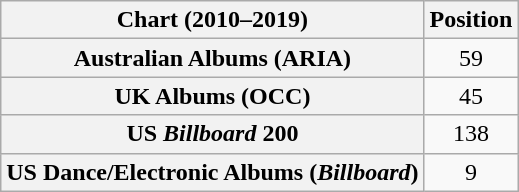<table class="wikitable sortable plainrowheaders" style="text-align:center">
<tr>
<th scope="col">Chart (2010–2019)</th>
<th scope="col">Position</th>
</tr>
<tr>
<th scope="row">Australian Albums (ARIA)</th>
<td>59</td>
</tr>
<tr>
<th scope="row">UK Albums (OCC)</th>
<td>45</td>
</tr>
<tr>
<th scope="row">US <em>Billboard</em> 200</th>
<td>138</td>
</tr>
<tr>
<th scope="row">US Dance/Electronic Albums (<em>Billboard</em>)</th>
<td>9</td>
</tr>
</table>
